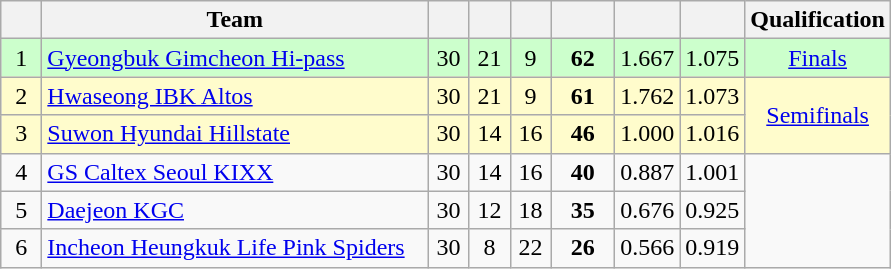<table class="wikitable" style="text-align:center;">
<tr>
<th width=20></th>
<th width=250>Team</th>
<th width=20></th>
<th width=20></th>
<th width=20></th>
<th width=35></th>
<th width=35></th>
<th width=35></th>
<th width=50>Qualification</th>
</tr>
<tr bgcolor=#ccffcc>
<td>1</td>
<td align=left><a href='#'>Gyeongbuk Gimcheon Hi-pass</a></td>
<td>30</td>
<td>21</td>
<td>9</td>
<td><strong>62</strong></td>
<td>1.667</td>
<td>1.075</td>
<td><a href='#'>Finals</a></td>
</tr>
<tr bgcolor=#fffccc>
<td>2</td>
<td align=left><a href='#'>Hwaseong IBK Altos</a></td>
<td>30</td>
<td>21</td>
<td>9</td>
<td><strong>61</strong></td>
<td>1.762</td>
<td>1.073</td>
<td rowspan="2"><a href='#'>Semifinals</a></td>
</tr>
<tr bgcolor=#fffccc>
<td>3</td>
<td align=left><a href='#'>Suwon Hyundai Hillstate</a></td>
<td>30</td>
<td>14</td>
<td>16</td>
<td><strong>46</strong></td>
<td>1.000</td>
<td>1.016</td>
</tr>
<tr>
<td>4</td>
<td align=left><a href='#'>GS Caltex Seoul KIXX</a></td>
<td>30</td>
<td>14</td>
<td>16</td>
<td><strong>40</strong></td>
<td>0.887</td>
<td>1.001</td>
<td rowspan="3"></td>
</tr>
<tr>
<td>5</td>
<td align=left><a href='#'>Daejeon KGC</a></td>
<td>30</td>
<td>12</td>
<td>18</td>
<td><strong>35</strong></td>
<td>0.676</td>
<td>0.925</td>
</tr>
<tr>
<td>6</td>
<td align=left><a href='#'>Incheon Heungkuk Life Pink Spiders</a></td>
<td>30</td>
<td>8</td>
<td>22</td>
<td><strong>26</strong></td>
<td>0.566</td>
<td>0.919</td>
</tr>
</table>
